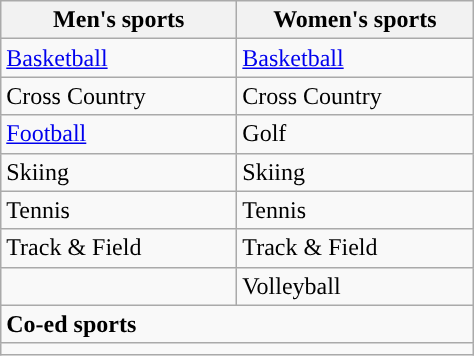<table class="wikitable"; style= "text-align: ">
<tr>
<th width=150px>Men's sports</th>
<th width=150px>Women's sports</th>
</tr>
<tr>
<td><a href='#'>Basketball</a></td>
<td><a href='#'>Basketball</a></td>
</tr>
<tr>
<td>Cross Country</td>
<td>Cross Country</td>
</tr>
<tr>
<td><a href='#'>Football</a></td>
<td>Golf</td>
</tr>
<tr>
<td>Skiing</td>
<td>Skiing</td>
</tr>
<tr>
<td>Tennis</td>
<td>Tennis</td>
</tr>
<tr>
<td>Track & Field</td>
<td>Track & Field</td>
</tr>
<tr>
<td></td>
<td>Volleyball</td>
</tr>
<tr>
<td colspan=2><strong>Co-ed sports</strong></td>
</tr>
<tr>
<td colspan=2></td>
</tr>
</table>
